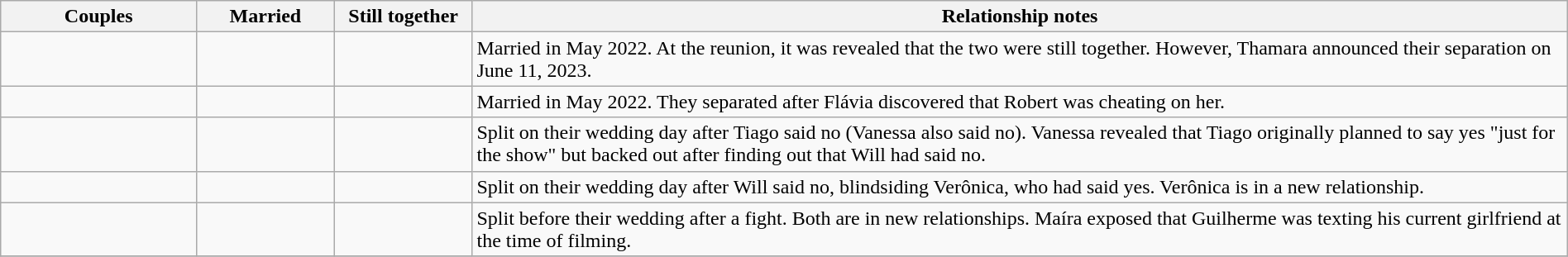<table class="wikitable plainrowheaders" width:100% style="text-align: left; width:100%">
<tr>
<th scope="col" width="12.50%">Couples</th>
<th scope="col" width="08.80%">Married</th>
<th scope="col" width="08.80%">Still together</th>
<th scope="col" width="70.30%">Relationship notes</th>
</tr>
<tr>
<td></td>
<td></td>
<td></td>
<td>Married in May 2022. At the reunion, it was revealed that the two were still together. However, Thamara announced their separation on June 11, 2023.</td>
</tr>
<tr>
<td></td>
<td></td>
<td></td>
<td>Married in May 2022. They separated after Flávia discovered that Robert was cheating on her.</td>
</tr>
<tr>
<td></td>
<td></td>
<td></td>
<td>Split on their wedding day after Tiago said no (Vanessa also said no). Vanessa revealed that Tiago originally planned to say yes "just for the show" but backed out after finding out that Will had said no.</td>
</tr>
<tr>
<td></td>
<td></td>
<td></td>
<td>Split on their wedding day after Will said no, blindsiding Verônica, who had said yes. Verônica is in a new relationship.</td>
</tr>
<tr>
<td></td>
<td></td>
<td></td>
<td>Split before their wedding after a fight. Both are in new relationships. Maíra exposed that Guilherme was texting his current girlfriend at the time of filming.</td>
</tr>
<tr>
</tr>
</table>
